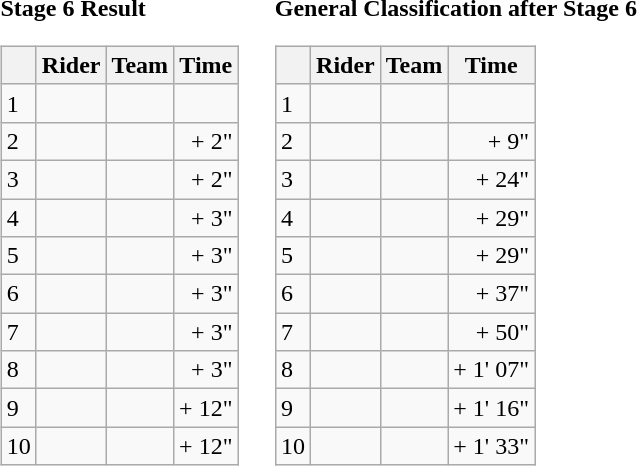<table>
<tr>
<td><strong>Stage 6 Result</strong><br><table class="wikitable">
<tr>
<th></th>
<th>Rider</th>
<th>Team</th>
<th>Time</th>
</tr>
<tr>
<td>1</td>
<td></td>
<td></td>
<td align="right"></td>
</tr>
<tr>
<td>2</td>
<td></td>
<td></td>
<td align="right">+ 2"</td>
</tr>
<tr>
<td>3</td>
<td></td>
<td></td>
<td align="right">+ 2"</td>
</tr>
<tr>
<td>4</td>
<td></td>
<td></td>
<td align="right">+ 3"</td>
</tr>
<tr>
<td>5</td>
<td></td>
<td></td>
<td align="right">+ 3"</td>
</tr>
<tr>
<td>6</td>
<td></td>
<td></td>
<td align="right">+ 3"</td>
</tr>
<tr>
<td>7</td>
<td></td>
<td></td>
<td align="right">+ 3"</td>
</tr>
<tr>
<td>8</td>
<td></td>
<td></td>
<td align="right">+ 3"</td>
</tr>
<tr>
<td>9</td>
<td></td>
<td></td>
<td align="right">+ 12"</td>
</tr>
<tr>
<td>10</td>
<td></td>
<td></td>
<td align="right">+ 12"</td>
</tr>
</table>
</td>
<td></td>
<td><strong>General Classification after Stage 6</strong><br><table class="wikitable">
<tr>
<th></th>
<th>Rider</th>
<th>Team</th>
<th>Time</th>
</tr>
<tr>
<td>1</td>
<td> </td>
<td></td>
<td align="right"></td>
</tr>
<tr>
<td>2</td>
<td></td>
<td></td>
<td align="right">+ 9"</td>
</tr>
<tr>
<td>3</td>
<td></td>
<td></td>
<td align="right">+ 24"</td>
</tr>
<tr>
<td>4</td>
<td></td>
<td></td>
<td align="right">+ 29"</td>
</tr>
<tr>
<td>5</td>
<td></td>
<td></td>
<td align="right">+ 29"</td>
</tr>
<tr>
<td>6</td>
<td></td>
<td></td>
<td align="right">+ 37"</td>
</tr>
<tr>
<td>7</td>
<td></td>
<td></td>
<td align="right">+ 50"</td>
</tr>
<tr>
<td>8</td>
<td></td>
<td></td>
<td align="right">+ 1' 07"</td>
</tr>
<tr>
<td>9</td>
<td></td>
<td></td>
<td align="right">+ 1' 16"</td>
</tr>
<tr>
<td>10</td>
<td></td>
<td></td>
<td align="right">+ 1' 33"</td>
</tr>
</table>
</td>
</tr>
</table>
